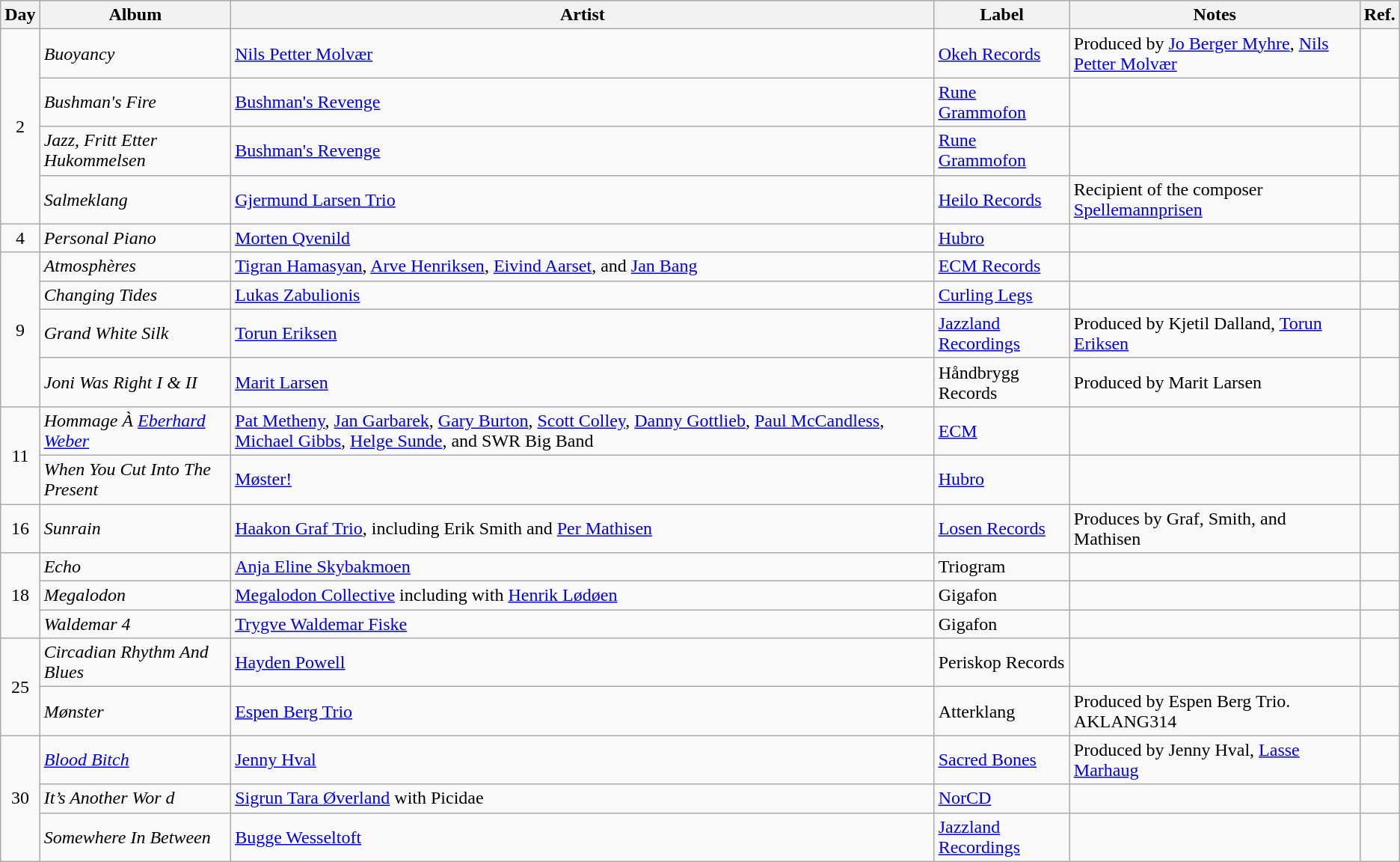<table class="wikitable">
<tr>
<th>Day</th>
<th>Album</th>
<th>Artist</th>
<th>Label</th>
<th>Notes</th>
<th>Ref.</th>
</tr>
<tr>
<td rowspan="4" style="text-align:center;">2</td>
<td><em>Buoyancy</em></td>
<td><a href='#'>Nils Petter Molvær</a></td>
<td><a href='#'>Okeh Records</a></td>
<td>Produced by <a href='#'>Jo Berger Myhre</a>, <a href='#'>Nils Petter Molvær</a></td>
<td style="text-align:center;"></td>
</tr>
<tr>
<td><em>Bushman's Fire</em></td>
<td><a href='#'>Bushman's Revenge</a></td>
<td><a href='#'>Rune Grammofon</a></td>
<td></td>
<td style="text-align:center;"></td>
</tr>
<tr>
<td><em>Jazz, Fritt Etter Hukommelsen</em></td>
<td><a href='#'>Bushman's Revenge</a></td>
<td><a href='#'>Rune Grammofon</a></td>
<td></td>
<td style="text-align:center;"></td>
</tr>
<tr>
<td><em>Salmeklang</em></td>
<td><a href='#'>Gjermund Larsen Trio</a></td>
<td><a href='#'>Heilo Records</a></td>
<td>Recipient of the composer <a href='#'>Spellemannprisen</a></td>
<td style="text-align:center;"></td>
</tr>
<tr>
<td rowspan="1" style="text-align:center;">4</td>
<td><em>Personal Piano</em></td>
<td><a href='#'>Morten Qvenild</a></td>
<td><a href='#'>Hubro</a></td>
<td></td>
<td style="text-align:center;"></td>
</tr>
<tr>
<td rowspan="4" style="text-align:center;">9</td>
<td><em>Atmosphères</em></td>
<td><a href='#'>Tigran Hamasyan</a>, <a href='#'>Arve Henriksen</a>, <a href='#'>Eivind Aarset</a>, and <a href='#'>Jan Bang</a></td>
<td><a href='#'>ECM Records</a></td>
<td></td>
<td style="text-align:center;"></td>
</tr>
<tr>
<td><em>Changing Tides</em></td>
<td><a href='#'>Lukas Zabulionis</a></td>
<td><a href='#'>Curling Legs</a></td>
<td></td>
<td style="text-align:center;"></td>
</tr>
<tr>
<td><em>Grand White Silk</em></td>
<td><a href='#'>Torun Eriksen</a></td>
<td><a href='#'>Jazzland Recordings</a></td>
<td>Produced by Kjetil Dalland, <a href='#'>Torun Eriksen</a></td>
<td style="text-align:center;"></td>
</tr>
<tr>
<td><em>Joni Was Right I & II</em></td>
<td><a href='#'>Marit Larsen</a></td>
<td>Håndbrygg Records</td>
<td>Produced by Marit Larsen</td>
<td style="text-align:center;"></td>
</tr>
<tr>
<td rowspan="2" style="text-align:center;">11</td>
<td><em>Hommage À <a href='#'>Eberhard Weber</a></em></td>
<td><a href='#'>Pat Metheny</a>, <a href='#'>Jan Garbarek</a>, <a href='#'>Gary Burton</a>, <a href='#'>Scott Colley</a>, <a href='#'>Danny Gottlieb</a>, <a href='#'>Paul McCandless</a>, <a href='#'>Michael Gibbs</a>, <a href='#'>Helge Sunde</a>, and SWR Big Band</td>
<td><a href='#'>ECM</a></td>
<td></td>
<td style="text-align:center;"></td>
</tr>
<tr>
<td><em>When You Cut Into The Present</em></td>
<td><a href='#'>Møster!</a></td>
<td><a href='#'>Hubro</a></td>
<td></td>
<td style="text-align:center;"></td>
</tr>
<tr>
<td rowspan="1" style="text-align:center;">16</td>
<td><em>Sunrain</em></td>
<td><a href='#'>Haakon Graf Trio</a>, including Erik Smith and <a href='#'>Per Mathisen</a></td>
<td><a href='#'>Losen Records</a></td>
<td>Produces by Graf, Smith, and Mathisen</td>
<td style="text-align:center;"></td>
</tr>
<tr>
<td rowspan="3" style="text-align:center;">18</td>
<td><em>Echo</em></td>
<td><a href='#'>Anja Eline Skybakmoen</a></td>
<td>Triogram</td>
<td></td>
<td style="text-align:center;"></td>
</tr>
<tr>
<td><em>Megalodon</em></td>
<td><a href='#'>Megalodon Collective</a> including with <a href='#'>Henrik Lødøen</a></td>
<td>Gigafon</td>
<td></td>
<td style="text-align:center;"></td>
</tr>
<tr>
<td><em>Waldemar 4</em></td>
<td><a href='#'>Trygve Waldemar Fiske</a></td>
<td>Gigafon</td>
<td></td>
<td style="text-align:center;"></td>
</tr>
<tr>
<td rowspan="2" style="text-align:center;">25</td>
<td><em>Circadian Rhythm And Blues</em></td>
<td><a href='#'>Hayden Powell</a></td>
<td>Periskop Records</td>
<td></td>
<td style="text-align:center;"></td>
</tr>
<tr>
<td><em>Mønster</em></td>
<td><a href='#'>Espen Berg Trio</a></td>
<td>Atterklang</td>
<td>Produced by Espen Berg Trio. AKLANG314</td>
<td style="text-align:center;"></td>
</tr>
<tr>
<td rowspan="3" style="text-align:center;">30</td>
<td><em><a href='#'>Blood Bitch</a></em></td>
<td><a href='#'>Jenny Hval</a></td>
<td><a href='#'>Sacred Bones</a></td>
<td>Produced by Jenny Hval, <a href='#'>Lasse Marhaug</a></td>
<td style="text-align:center;"></td>
</tr>
<tr>
<td><em>It’s Another Wor d</em></td>
<td><a href='#'>Sigrun Tara Øverland</a> with Picidae</td>
<td><a href='#'>NorCD</a></td>
<td></td>
<td style="text-align:center;"></td>
</tr>
<tr>
<td><em>Somewhere In Between</em></td>
<td><a href='#'>Bugge Wesseltoft</a></td>
<td><a href='#'>Jazzland Recordings</a></td>
<td></td>
<td style="text-align:center;"></td>
</tr>
</table>
